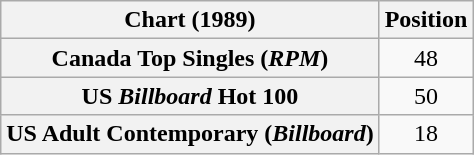<table class="wikitable sortable plainrowheaders" style="text-align:center;">
<tr>
<th>Chart (1989)</th>
<th>Position</th>
</tr>
<tr>
<th scope="row">Canada Top Singles (<em>RPM</em>)</th>
<td>48</td>
</tr>
<tr>
<th scope="row">US <em>Billboard</em> Hot 100</th>
<td>50</td>
</tr>
<tr>
<th scope="row">US Adult Contemporary (<em>Billboard</em>)</th>
<td>18</td>
</tr>
</table>
